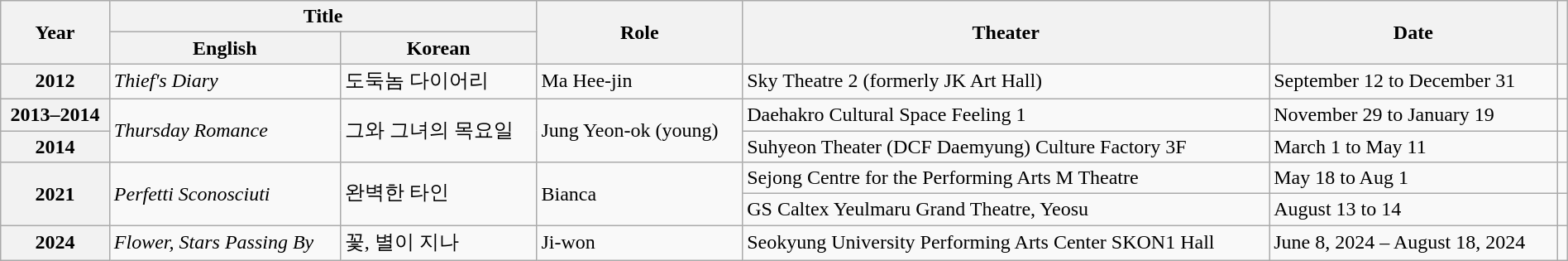<table class="wikitable sortable plainrowheaders" style="text-align:left; font-size:100%; padding:0 auto; width:100%; margin:auto">
<tr>
<th rowspan="2" scope="col">Year</th>
<th colspan="2" scope="col">Title</th>
<th rowspan="2" scope="col">Role</th>
<th rowspan="2" scope="col">Theater</th>
<th rowspan="2" scope="col">Date</th>
<th rowspan="2" scope="col" class="unsortable"></th>
</tr>
<tr>
<th>English</th>
<th>Korean</th>
</tr>
<tr>
<th scope="row">2012</th>
<td><em>Thief's Diary</em></td>
<td>도둑놈 다이어리</td>
<td>Ma Hee-jin</td>
<td>Sky Theatre 2 (formerly JK Art Hall)</td>
<td>September 12 to December 31</td>
<td></td>
</tr>
<tr>
<th scope="row">2013–2014</th>
<td rowspan="2"><em>Thursday Romance</em></td>
<td rowspan="2">그와 그녀의 목요일</td>
<td rowspan="2">Jung Yeon-ok (young)</td>
<td>Daehakro Cultural Space Feeling 1</td>
<td>November 29 to January 19</td>
<td></td>
</tr>
<tr>
<th scope="row">2014</th>
<td>Suhyeon Theater (DCF Daemyung) Culture Factory 3F</td>
<td>March 1 to May 11</td>
<td></td>
</tr>
<tr>
<th rowspan="2" scope="row">2021</th>
<td rowspan="2"><em>Perfetti Sconosciuti</em></td>
<td rowspan="2">완벽한 타인</td>
<td rowspan="2">Bianca</td>
<td>Sejong Centre for the Performing Arts M Theatre</td>
<td>May 18 to Aug 1</td>
<td></td>
</tr>
<tr>
<td>GS Caltex Yeulmaru Grand Theatre, Yeosu</td>
<td>August 13 to 14</td>
<td></td>
</tr>
<tr>
<th scope="row">2024</th>
<td><em>Flower, Stars Passing By</em></td>
<td>꽃, 별이 지나</td>
<td>Ji-won</td>
<td>Seokyung University Performing Arts Center SKON1 Hall</td>
<td>June 8, 2024 – August 18, 2024</td>
<td></td>
</tr>
</table>
